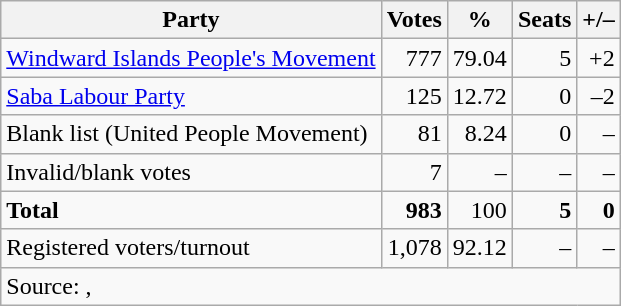<table class=wikitable style=text-align:right>
<tr>
<th>Party</th>
<th>Votes</th>
<th>%</th>
<th>Seats</th>
<th>+/–</th>
</tr>
<tr>
<td align=left><a href='#'>Windward Islands People's Movement</a></td>
<td>777</td>
<td>79.04</td>
<td>5</td>
<td>+2</td>
</tr>
<tr>
<td align=left><a href='#'>Saba Labour Party</a></td>
<td>125</td>
<td>12.72</td>
<td>0</td>
<td>–2</td>
</tr>
<tr>
<td align=left>Blank list (United People Movement)</td>
<td>81</td>
<td>8.24</td>
<td>0</td>
<td>–</td>
</tr>
<tr>
<td align=left>Invalid/blank votes</td>
<td>7</td>
<td>–</td>
<td>–</td>
<td>–</td>
</tr>
<tr>
<td align=left><strong>Total</strong></td>
<td><strong>983</strong></td>
<td>100</td>
<td><strong>5</strong></td>
<td><strong>0</strong></td>
</tr>
<tr>
<td align=left>Registered voters/turnout</td>
<td>1,078</td>
<td>92.12</td>
<td>–</td>
<td>–</td>
</tr>
<tr>
<td colspan=5 align=left>Source:  ,  </td>
</tr>
</table>
